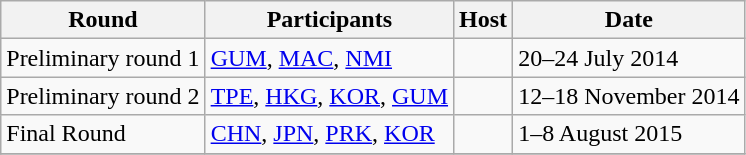<table class="wikitable">
<tr>
<th>Round</th>
<th>Participants</th>
<th>Host</th>
<th>Date</th>
</tr>
<tr>
<td>Preliminary round 1</td>
<td><a href='#'>GUM</a>, <a href='#'>MAC</a>, <a href='#'>NMI</a></td>
<td></td>
<td>20–24 July 2014</td>
</tr>
<tr>
<td>Preliminary round 2</td>
<td><a href='#'>TPE</a>, <a href='#'>HKG</a>, <a href='#'>KOR</a>, <a href='#'>GUM</a></td>
<td></td>
<td>12–18 November 2014</td>
</tr>
<tr>
<td>Final Round</td>
<td><a href='#'>CHN</a>, <a href='#'>JPN</a>, <a href='#'>PRK</a>, <a href='#'>KOR</a></td>
<td></td>
<td>1–8 August 2015</td>
</tr>
<tr>
</tr>
</table>
